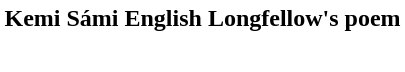<table class="Wikitable" style="background:white;">
<tr>
<th>Kemi Sámi</th>
<th>English</th>
<th>Longfellow's poem</th>
</tr>
<tr>
<td VALIGN="top"><br></td>
<td VALIGN="top"><br></td>
<td VALIGN="top"><br></td>
</tr>
<tr>
</tr>
</table>
